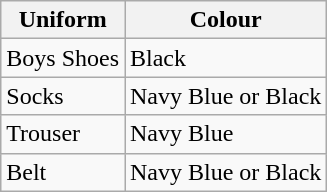<table Class = "wikitable">
<tr>
<th>Uniform</th>
<th>Colour</th>
</tr>
<tr>
<td>Boys Shoes</td>
<td>Black</td>
</tr>
<tr>
<td>Socks</td>
<td>Navy Blue or Black</td>
</tr>
<tr>
<td>Trouser</td>
<td>Navy Blue</td>
</tr>
<tr>
<td>Belt</td>
<td>Navy Blue or Black</td>
</tr>
</table>
